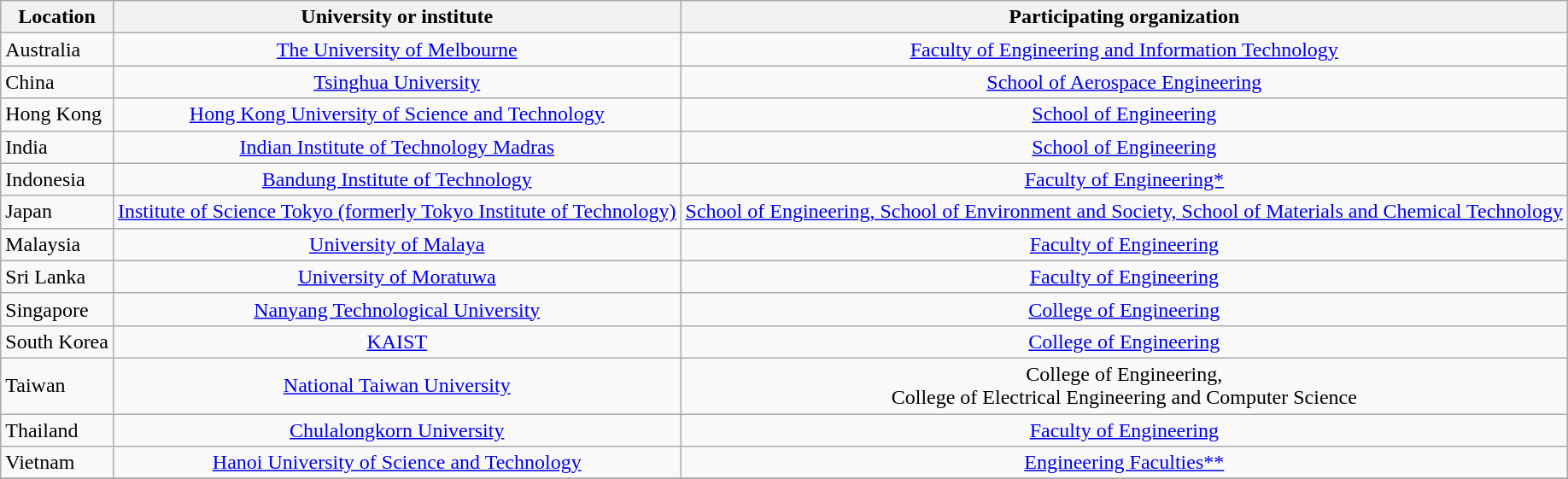<table class="wikitable">
<tr>
<th>Location</th>
<th>University or institute</th>
<th>Participating organization</th>
</tr>
<tr>
<td>Australia</td>
<td align="center"><a href='#'>The University of Melbourne</a></td>
<td align="center"><a href='#'>Faculty of Engineering and Information Technology</a></td>
</tr>
<tr>
<td>China</td>
<td align="center"><a href='#'>Tsinghua University</a></td>
<td align="center"><a href='#'>School of Aerospace Engineering</a></td>
</tr>
<tr>
<td>Hong Kong</td>
<td align="center"><a href='#'>Hong Kong University of Science and Technology</a></td>
<td align="center"><a href='#'>School of Engineering</a></td>
</tr>
<tr>
<td>India</td>
<td align="center"><a href='#'>Indian Institute of Technology Madras</a></td>
<td align="center"><a href='#'>School of Engineering</a></td>
</tr>
<tr>
<td>Indonesia</td>
<td align="center"><a href='#'>Bandung Institute of Technology</a></td>
<td align="center"><a href='#'>Faculty of Engineering*</a></td>
</tr>
<tr>
<td>Japan</td>
<td align="center"><a href='#'>Institute of Science Tokyo (formerly Tokyo Institute of Technology)</a></td>
<td align="center"><a href='#'>School of Engineering, School of Environment and Society, School of Materials and Chemical Technology</a></td>
</tr>
<tr>
<td>Malaysia</td>
<td align="center"><a href='#'>University of Malaya</a></td>
<td align="center"><a href='#'>Faculty of Engineering</a></td>
</tr>
<tr>
<td>Sri Lanka</td>
<td align="center"><a href='#'>University of Moratuwa</a></td>
<td align="center"><a href='#'>Faculty of Engineering</a></td>
</tr>
<tr>
<td>Singapore</td>
<td align="center"><a href='#'>Nanyang Technological University</a></td>
<td align="center"><a href='#'>College of Engineering</a></td>
</tr>
<tr>
<td>South Korea</td>
<td align="center"><a href='#'>KAIST</a></td>
<td align="center"><a href='#'>College of Engineering</a></td>
</tr>
<tr>
<td>Taiwan</td>
<td align="center"><a href='#'>National Taiwan University</a></td>
<td align="center">College of Engineering,<br>College of Electrical Engineering and Computer Science</td>
</tr>
<tr>
<td>Thailand</td>
<td align="center"><a href='#'>Chulalongkorn University</a></td>
<td align="center"><a href='#'>Faculty of Engineering</a></td>
</tr>
<tr>
<td>Vietnam</td>
<td align="center"><a href='#'>Hanoi University of Science and Technology</a></td>
<td align="center"><a href='#'>Engineering Faculties**</a></td>
</tr>
<tr>
</tr>
</table>
